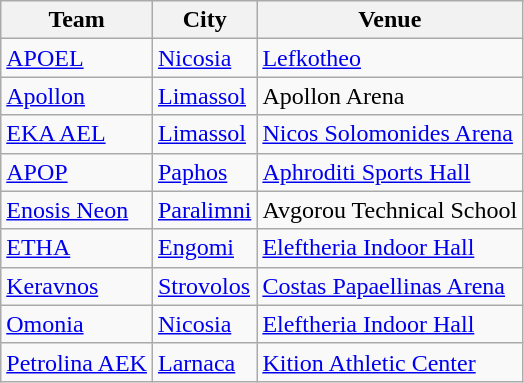<table class="wikitable sortable">
<tr>
<th>Team</th>
<th>City</th>
<th>Venue</th>
</tr>
<tr>
<td><a href='#'>APOEL</a></td>
<td><a href='#'>Nicosia</a></td>
<td><a href='#'>Lefkotheo</a></td>
</tr>
<tr>
<td><a href='#'>Apollon</a></td>
<td><a href='#'>Limassol</a></td>
<td>Apollon Arena</td>
</tr>
<tr>
<td><a href='#'>EKA AEL</a></td>
<td><a href='#'>Limassol</a></td>
<td><a href='#'>Nicos Solomonides Arena</a></td>
</tr>
<tr>
<td><a href='#'>APOP</a></td>
<td><a href='#'>Paphos</a></td>
<td><a href='#'>Aphroditi Sports Hall</a></td>
</tr>
<tr>
<td><a href='#'>Enosis Neon</a></td>
<td><a href='#'>Paralimni</a></td>
<td>Avgorou Technical School</td>
</tr>
<tr>
<td><a href='#'>ETHA</a></td>
<td><a href='#'>Engomi</a></td>
<td><a href='#'>Eleftheria Indoor Hall</a></td>
</tr>
<tr>
<td><a href='#'>Keravnos</a></td>
<td><a href='#'>Strovolos</a></td>
<td><a href='#'>Costas Papaellinas Arena</a></td>
</tr>
<tr>
<td><a href='#'>Omonia</a></td>
<td><a href='#'>Nicosia</a></td>
<td><a href='#'>Eleftheria Indoor Hall</a></td>
</tr>
<tr>
<td><a href='#'>Petrolina AEK</a></td>
<td><a href='#'>Larnaca</a></td>
<td><a href='#'>Kition Athletic Center</a></td>
</tr>
</table>
